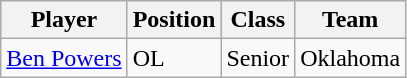<table class="wikitable sortable" border="1">
<tr>
<th>Player</th>
<th>Position</th>
<th>Class</th>
<th>Team</th>
</tr>
<tr>
<td><a href='#'>Ben Powers</a></td>
<td>OL</td>
<td>Senior</td>
<td>Oklahoma</td>
</tr>
</table>
